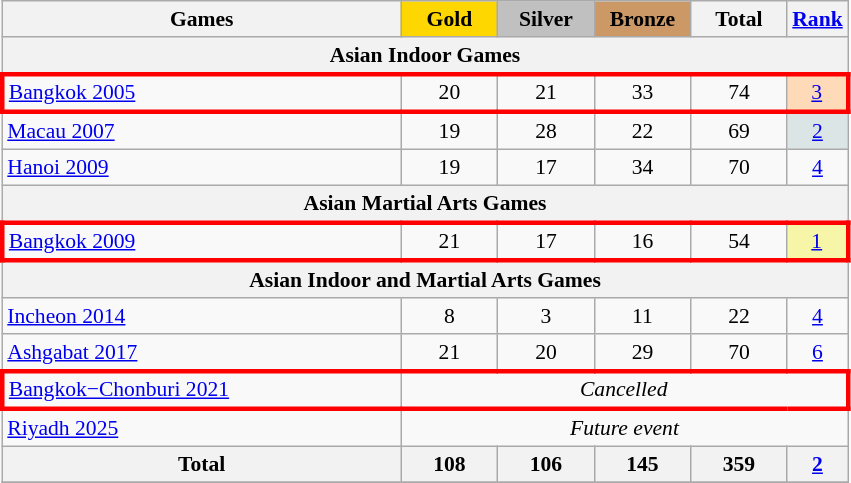<table class="wikitable sortable" style="margin-top:0em; text-align:center; font-size:90%;">
<tr>
<th style="width:18em;">Games</th>
<th style="width:4em; background:gold;">Gold</th>
<th style="width:4em; background:silver;">Silver</th>
<th style="width:4em; background:#cc9966;">Bronze</th>
<th style="width:4em;">Total</th>
<th style="width:2em;"><a href='#'>Rank</a></th>
</tr>
<tr>
<th colspan=6><strong>Asian Indoor Games</strong></th>
</tr>
<tr style="border: 3px solid red">
<td align=left> <a href='#'>Bangkok 2005</a></td>
<td>20</td>
<td>21</td>
<td>33</td>
<td>74</td>
<td bgcolor=ffdab9><a href='#'>3</a></td>
</tr>
<tr>
<td align=left> <a href='#'>Macau 2007</a></td>
<td>19</td>
<td>28</td>
<td>22</td>
<td>69</td>
<td bgcolor=dce5e5><a href='#'>2</a></td>
</tr>
<tr>
<td align=left> <a href='#'>Hanoi 2009</a></td>
<td>19</td>
<td>17</td>
<td>34</td>
<td>70</td>
<td><a href='#'>4</a></td>
</tr>
<tr>
<th colspan=6><strong>Asian Martial Arts Games</strong></th>
</tr>
<tr style="border: 3px solid red">
<td align=left> <a href='#'>Bangkok 2009</a></td>
<td>21</td>
<td>17</td>
<td>16</td>
<td>54</td>
<td bgcolor=f7f6a8><a href='#'>1</a></td>
</tr>
<tr>
<th colspan=6><strong>Asian Indoor and Martial Arts Games</strong></th>
</tr>
<tr>
<td align=left> <a href='#'>Incheon 2014</a></td>
<td>8</td>
<td>3</td>
<td>11</td>
<td>22</td>
<td><a href='#'>4</a></td>
</tr>
<tr>
<td align=left> <a href='#'>Ashgabat 2017</a></td>
<td>21</td>
<td>20</td>
<td>29</td>
<td>70</td>
<td><a href='#'>6</a></td>
</tr>
<tr style="border: 3px solid red">
<td align=left> <a href='#'>Bangkok−Chonburi 2021</a></td>
<td colspan=5><em>Cancelled</em></td>
</tr>
<tr>
<td align=left> <a href='#'>Riyadh 2025</a></td>
<td colspan=5><em>Future event</em></td>
</tr>
<tr>
<th><strong>Total</strong></th>
<th><strong>108</strong></th>
<th><strong>106</strong></th>
<th><strong>145</strong></th>
<th><strong>359</strong></th>
<th><strong><a href='#'>2</a></strong></th>
</tr>
<tr class="sortbottom">
</tr>
</table>
